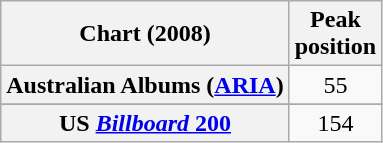<table class="wikitable sortable plainrowheaders" style="text-align:center">
<tr>
<th>Chart (2008)</th>
<th>Peak<br>position</th>
</tr>
<tr>
<th scope="row">Australian Albums (<a href='#'>ARIA</a>)</th>
<td>55</td>
</tr>
<tr>
</tr>
<tr>
</tr>
<tr>
</tr>
<tr>
</tr>
<tr>
</tr>
<tr>
</tr>
<tr>
</tr>
<tr>
</tr>
<tr>
<th scope="row">US <a href='#'><em>Billboard</em> 200</a></th>
<td>154</td>
</tr>
</table>
